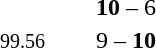<table style="text-align:center">
<tr>
<th width=223></th>
<th width=100></th>
<th width=223></th>
</tr>
<tr>
<td align=right></td>
<td><strong>10</strong> – 6</td>
<td align=left></td>
</tr>
<tr>
<td align=right><small>99.56</small> </td>
<td>9 – <strong>10</strong></td>
<td align=left></td>
</tr>
</table>
